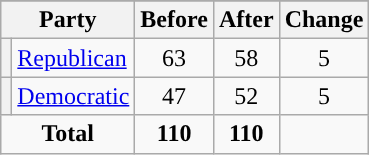<table class="wikitable" style="text-align:center;">
<tr>
</tr>
<tr>
<th colspan=2>Party</th>
<th>Before</th>
<th>After</th>
<th>Change</th>
</tr>
<tr>
<th style="background-color:"></th>
<td style="text-align:left;"><a href='#'>Republican</a></td>
<td>63</td>
<td>58</td>
<td> 5</td>
</tr>
<tr>
<th style="background-color:"></th>
<td style="text-align:left;"><a href='#'>Democratic</a></td>
<td>47</td>
<td>52</td>
<td> 5</td>
</tr>
<tr>
<td colspan=2><strong>Total</strong></td>
<td><strong>110</strong></td>
<td><strong>110</strong></td>
<td></td>
</tr>
</table>
